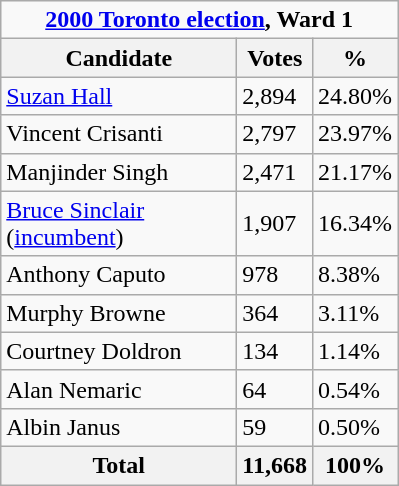<table class="wikitable">
<tr>
<td Colspan="3" align="center"><strong><a href='#'>2000 Toronto election</a>, Ward 1</strong></td>
</tr>
<tr>
<th bgcolor="#DDDDFF" width="150px">Candidate</th>
<th bgcolor="#DDDDFF">Votes</th>
<th bgcolor="#DDDDFF">%</th>
</tr>
<tr>
<td><a href='#'>Suzan Hall</a></td>
<td>2,894</td>
<td>24.80%</td>
</tr>
<tr>
<td>Vincent Crisanti</td>
<td>2,797</td>
<td>23.97%</td>
</tr>
<tr>
<td>Manjinder Singh</td>
<td>2,471</td>
<td>21.17%</td>
</tr>
<tr>
<td><a href='#'>Bruce Sinclair</a> (<a href='#'>incumbent</a>)</td>
<td>1,907</td>
<td>16.34%</td>
</tr>
<tr>
<td>Anthony Caputo</td>
<td>978</td>
<td>8.38%</td>
</tr>
<tr>
<td>Murphy Browne</td>
<td>364</td>
<td>3.11%</td>
</tr>
<tr>
<td>Courtney Doldron</td>
<td>134</td>
<td>1.14%</td>
</tr>
<tr>
<td>Alan Nemaric</td>
<td>64</td>
<td>0.54%</td>
</tr>
<tr>
<td>Albin Janus</td>
<td>59</td>
<td>0.50%</td>
</tr>
<tr>
<th>Total</th>
<th align=right>11,668</th>
<th align=right>100%</th>
</tr>
</table>
